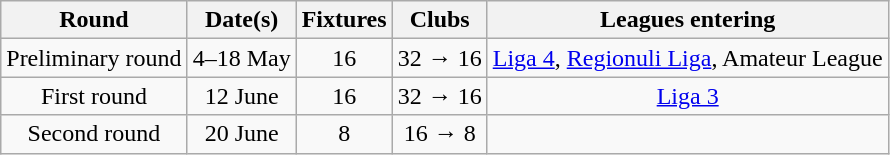<table class="wikitable" style="text-align:center">
<tr>
<th>Round</th>
<th>Date(s)</th>
<th>Fixtures</th>
<th>Clubs</th>
<th>Leagues entering</th>
</tr>
<tr>
<td>Preliminary round</td>
<td>4–18 May</td>
<td>16</td>
<td>32 → 16</td>
<td><a href='#'>Liga 4</a>, <a href='#'>Regionuli Liga</a>, Amateur League</td>
</tr>
<tr>
<td>First round</td>
<td>12 June</td>
<td>16</td>
<td>32 → 16</td>
<td><a href='#'>Liga 3</a></td>
</tr>
<tr>
<td>Second round</td>
<td>20 June</td>
<td>8</td>
<td>16 → 8</td>
<td></td>
</tr>
</table>
